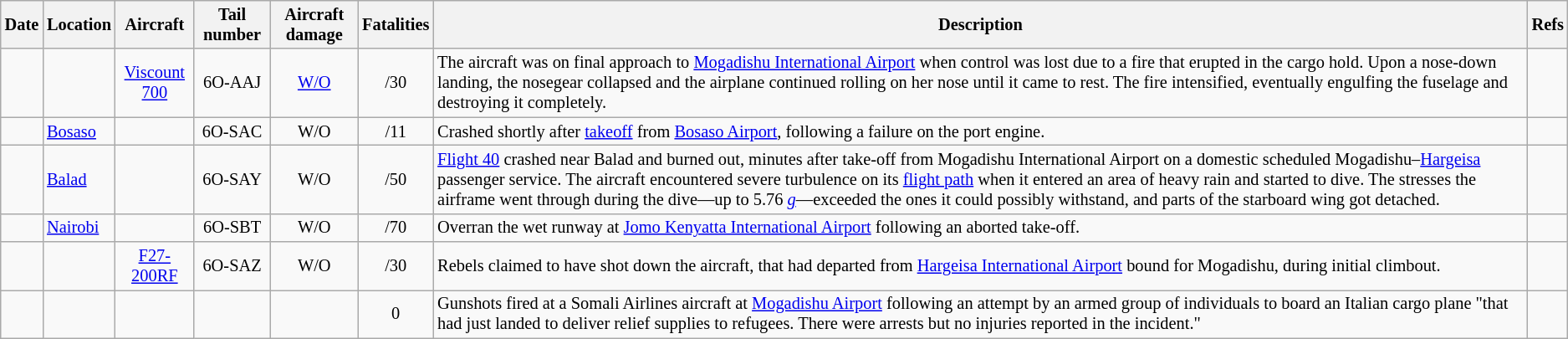<table class="wikitable sortable toccolours" border="1" cellpadding="3" style="border-collapse:collapse; font-size: 85%">
<tr>
<th>Date</th>
<th>Location</th>
<th>Aircraft</th>
<th>Tail number</th>
<th>Aircraft damage</th>
<th>Fatalities</th>
<th class="unsortable">Description</th>
<th class="unsortable">Refs</th>
</tr>
<tr>
<td align=center></td>
<td></td>
<td align=center><a href='#'>Viscount 700</a></td>
<td align=center>6O-AAJ</td>
<td align=center><a href='#'>W/O</a></td>
<td align=center>/30</td>
<td>The aircraft was on final approach to <a href='#'>Mogadishu International Airport</a> when control was lost due to a fire that erupted in the cargo hold. Upon a nose-down landing, the nosegear collapsed and the airplane continued rolling on her nose until it came to rest. The fire intensified, eventually engulfing the fuselage and destroying it completely.</td>
<td align=center></td>
</tr>
<tr>
<td align=center></td>
<td> <a href='#'>Bosaso</a></td>
<td align=center></td>
<td align=center>6O-SAC</td>
<td align=center>W/O</td>
<td align=center>/11</td>
<td>Crashed shortly after <a href='#'>takeoff</a> from <a href='#'>Bosaso Airport</a>, following a failure on the port engine.</td>
<td align=center></td>
</tr>
<tr>
<td align=center></td>
<td> <a href='#'>Balad</a></td>
<td align=center></td>
<td align=center>6O-SAY</td>
<td align=center>W/O</td>
<td align=center>/50</td>
<td><a href='#'>Flight 40</a> crashed near Balad and burned out, minutes after take-off from Mogadishu International Airport on a domestic scheduled Mogadishu–<a href='#'>Hargeisa</a> passenger service. The aircraft encountered severe turbulence on its <a href='#'>flight path</a> when it entered an area of heavy rain and started to dive. The stresses the airframe went through during the dive—up to 5.76 <a href='#'><em>g</em></a>—exceeded the ones it could possibly withstand, and parts of the starboard wing got detached.</td>
<td align=center></td>
</tr>
<tr>
<td align=center></td>
<td> <a href='#'>Nairobi</a></td>
<td align=center></td>
<td align=center>6O-SBT</td>
<td align=center>W/O</td>
<td align=center>/70</td>
<td>Overran the wet runway at <a href='#'>Jomo Kenyatta International Airport</a> following an aborted take-off.</td>
<td align=center></td>
</tr>
<tr>
<td align=center></td>
<td></td>
<td align=center><a href='#'>F27-200RF</a></td>
<td align=center>6O-SAZ</td>
<td align=center>W/O</td>
<td align=center>/30</td>
<td>Rebels claimed to have shot down the aircraft, that had departed from <a href='#'>Hargeisa International Airport</a> bound for Mogadishu, during initial climbout.</td>
<td align=center></td>
</tr>
<tr>
<td align=center></td>
<td></td>
<td></td>
<td></td>
<td></td>
<td align=center>0</td>
<td>Gunshots fired at a Somali Airlines aircraft at <a href='#'>Mogadishu Airport</a> following an attempt by an armed group of individuals to board an Italian cargo plane "that had just landed to deliver relief supplies to refugees. There were arrests but no injuries reported in the incident."</td>
<td align=center></td>
</tr>
</table>
